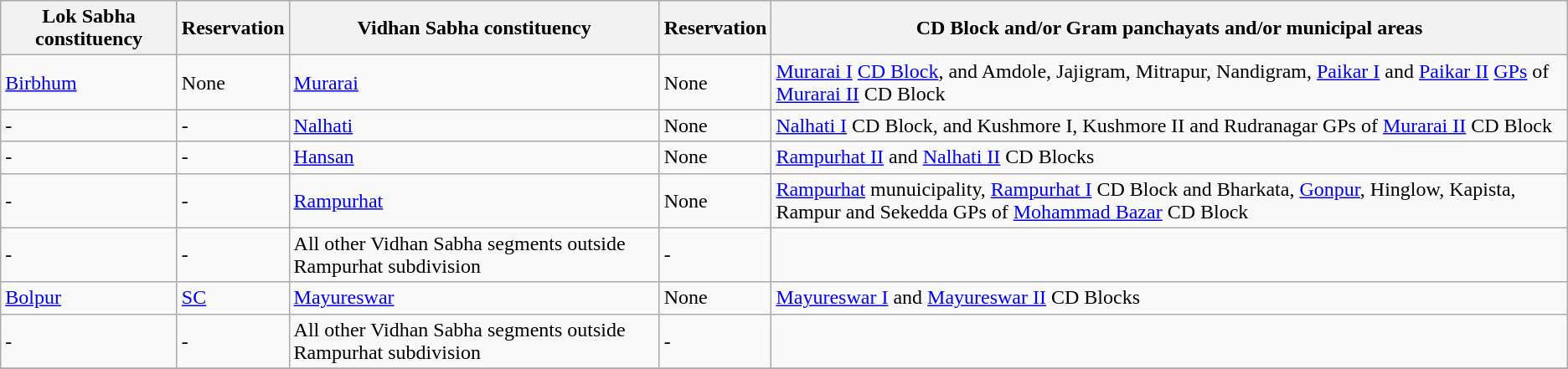<table class="wikitable sortable">
<tr>
<th>Lok Sabha constituency</th>
<th>Reservation</th>
<th>Vidhan Sabha constituency</th>
<th>Reservation</th>
<th>CD Block and/or Gram panchayats and/or municipal areas</th>
</tr>
<tr>
<td><a href='#'>Birbhum</a></td>
<td>None</td>
<td><a href='#'>Murarai</a></td>
<td>None</td>
<td><a href='#'>Murarai I</a> <a href='#'>CD Block</a>, and Amdole, Jajigram, Mitrapur, Nandigram, <a href='#'>Paikar I</a> and <a href='#'>Paikar II</a> <a href='#'>GPs</a> of <a href='#'>Murarai II</a> CD Block</td>
</tr>
<tr>
<td>-</td>
<td>-</td>
<td><a href='#'>Nalhati</a></td>
<td>None</td>
<td><a href='#'>Nalhati I</a> CD Block, and Kushmore I, Kushmore II and Rudranagar GPs of <a href='#'>Murarai II</a> CD Block</td>
</tr>
<tr>
<td>-</td>
<td>-</td>
<td><a href='#'>Hansan</a></td>
<td>None</td>
<td><a href='#'>Rampurhat II</a> and <a href='#'>Nalhati II</a> CD Blocks</td>
</tr>
<tr>
<td>-</td>
<td>-</td>
<td><a href='#'>Rampurhat</a></td>
<td>None</td>
<td><a href='#'>Rampurhat</a> munuicipality, <a href='#'>Rampurhat I</a> CD Block and Bharkata, <a href='#'>Gonpur</a>, Hinglow, Kapista, Rampur and Sekedda GPs of <a href='#'>Mohammad Bazar</a> CD Block</td>
</tr>
<tr>
<td>-</td>
<td>-</td>
<td>All other Vidhan Sabha segments outside Rampurhat subdivision</td>
<td>-</td>
<td></td>
</tr>
<tr>
<td><a href='#'>Bolpur</a></td>
<td><a href='#'>SC</a></td>
<td><a href='#'>Mayureswar</a></td>
<td>None</td>
<td><a href='#'>Mayureswar I</a> and <a href='#'>Mayureswar II</a> CD Blocks</td>
</tr>
<tr>
<td>-</td>
<td>-</td>
<td>All other Vidhan Sabha segments outside Rampurhat subdivision</td>
<td>-</td>
<td></td>
</tr>
<tr>
</tr>
</table>
